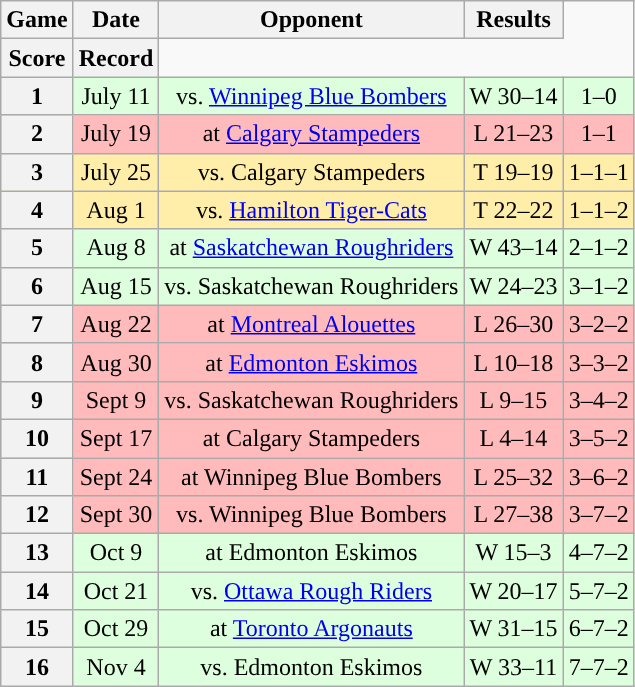<table class="wikitable" style="text-align:center">
<tr>
<th>Game</th>
<th>Date</th>
<th>Opponent</th>
<th>Results</th>
</tr>
<tr>
<th>Score</th>
<th>Record</th>
</tr>
<tr style="background:#ddffdd">
<th>1</th>
<td>July 11</td>
<td>vs. <a href='#'>Winnipeg Blue Bombers</a></td>
<td>W 30–14</td>
<td>1–0</td>
</tr>
<tr style="background:#ffbbbb">
<th>2</th>
<td>July 19</td>
<td>at <a href='#'>Calgary Stampeders</a></td>
<td>L 21–23</td>
<td>1–1</td>
</tr>
<tr style="background:#ffeeaa">
<th>3</th>
<td>July 25</td>
<td>vs. Calgary Stampeders</td>
<td>T 19–19</td>
<td>1–1–1</td>
</tr>
<tr style="background:#ffeeaa">
<th>4</th>
<td>Aug 1</td>
<td>vs. <a href='#'>Hamilton Tiger-Cats</a></td>
<td>T 22–22</td>
<td>1–1–2</td>
</tr>
<tr style="background:#ddffdd">
<th>5</th>
<td>Aug 8</td>
<td>at <a href='#'>Saskatchewan Roughriders</a></td>
<td>W 43–14</td>
<td>2–1–2</td>
</tr>
<tr style="background:#ddffdd">
<th>6</th>
<td>Aug 15</td>
<td>vs. Saskatchewan Roughriders</td>
<td>W 24–23</td>
<td>3–1–2</td>
</tr>
<tr style="background:#ffbbbb">
<th>7</th>
<td>Aug 22</td>
<td>at <a href='#'>Montreal Alouettes</a></td>
<td>L 26–30</td>
<td>3–2–2</td>
</tr>
<tr style="background:#ffbbbb">
<th>8</th>
<td>Aug 30</td>
<td>at <a href='#'>Edmonton Eskimos</a></td>
<td>L 10–18</td>
<td>3–3–2</td>
</tr>
<tr style="background:#ffbbbb">
<th>9</th>
<td>Sept 9</td>
<td>vs. Saskatchewan Roughriders</td>
<td>L 9–15</td>
<td>3–4–2</td>
</tr>
<tr style="background:#ffbbbb">
<th>10</th>
<td>Sept 17</td>
<td>at Calgary Stampeders</td>
<td>L 4–14</td>
<td>3–5–2</td>
</tr>
<tr style="background:#ffbbbb">
<th>11</th>
<td>Sept 24</td>
<td>at Winnipeg Blue Bombers</td>
<td>L 25–32</td>
<td>3–6–2</td>
</tr>
<tr style="background:#ffbbbb">
<th>12</th>
<td>Sept 30</td>
<td>vs. Winnipeg Blue Bombers</td>
<td>L 27–38</td>
<td>3–7–2</td>
</tr>
<tr style="background:#ddffdd">
<th>13</th>
<td>Oct 9</td>
<td>at Edmonton Eskimos</td>
<td>W 15–3</td>
<td>4–7–2</td>
</tr>
<tr style="background:#ddffdd">
<th>14</th>
<td>Oct 21</td>
<td>vs. <a href='#'>Ottawa Rough Riders</a></td>
<td>W 20–17</td>
<td>5–7–2</td>
</tr>
<tr style="background:#ddffdd">
<th>15</th>
<td>Oct 29</td>
<td>at <a href='#'>Toronto Argonauts</a></td>
<td>W 31–15</td>
<td>6–7–2</td>
</tr>
<tr style="background:#ddffdd">
<th>16</th>
<td>Nov 4</td>
<td>vs. Edmonton Eskimos</td>
<td>W 33–11</td>
<td>7–7–2</td>
</tr>
</table>
